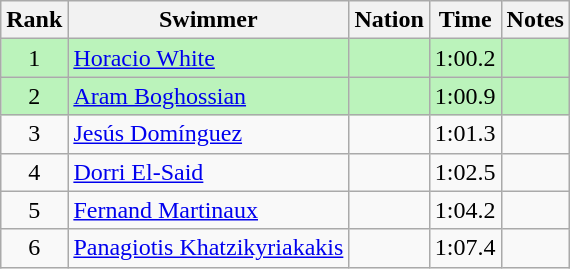<table class="wikitable sortable" style="text-align:center">
<tr>
<th>Rank</th>
<th>Swimmer</th>
<th>Nation</th>
<th>Time</th>
<th>Notes</th>
</tr>
<tr bgcolor=bbf3bb>
<td>1</td>
<td align=left><a href='#'>Horacio White</a></td>
<td align=left></td>
<td>1:00.2</td>
<td></td>
</tr>
<tr bgcolor=bbf3bb>
<td>2</td>
<td align=left><a href='#'>Aram Boghossian</a></td>
<td align=left></td>
<td>1:00.9</td>
<td></td>
</tr>
<tr>
<td>3</td>
<td align=left><a href='#'>Jesús Domínguez</a></td>
<td align=left></td>
<td>1:01.3</td>
<td></td>
</tr>
<tr>
<td>4</td>
<td align=left><a href='#'>Dorri El-Said</a></td>
<td align=left></td>
<td>1:02.5</td>
<td></td>
</tr>
<tr>
<td>5</td>
<td align=left><a href='#'>Fernand Martinaux</a></td>
<td align=left></td>
<td>1:04.2</td>
<td></td>
</tr>
<tr>
<td>6</td>
<td align=left><a href='#'>Panagiotis Khatzikyriakakis</a></td>
<td align=left></td>
<td>1:07.4</td>
<td></td>
</tr>
</table>
